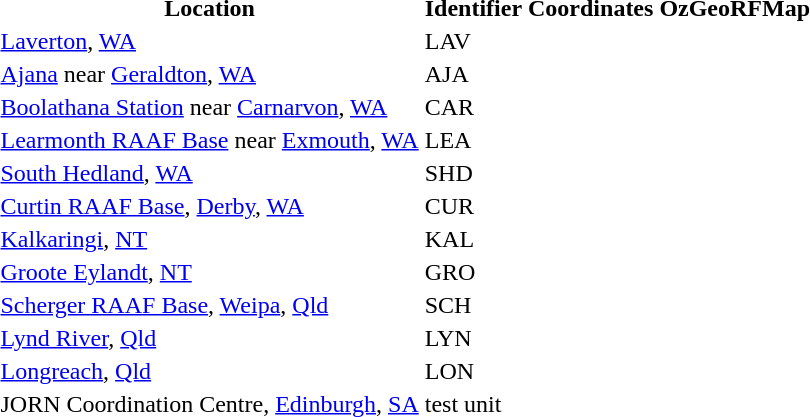<table>
<tr>
<th>Location</th>
<th>Identifier</th>
<th>Coordinates</th>
<th>OzGeoRFMap</th>
</tr>
<tr>
<td><a href='#'>Laverton</a>, <a href='#'>WA</a></td>
<td>LAV</td>
<td></td>
<td></td>
</tr>
<tr>
<td><a href='#'>Ajana</a> near <a href='#'>Geraldton</a>, <a href='#'>WA</a></td>
<td>AJA</td>
<td></td>
<td></td>
</tr>
<tr>
<td><a href='#'>Boolathana Station</a> near <a href='#'>Carnarvon</a>, <a href='#'>WA</a></td>
<td>CAR</td>
<td></td>
<td></td>
</tr>
<tr>
<td><a href='#'>Learmonth RAAF Base</a> near <a href='#'>Exmouth</a>, <a href='#'>WA</a></td>
<td>LEA</td>
<td></td>
<td></td>
</tr>
<tr>
<td><a href='#'>South Hedland</a>, <a href='#'>WA</a></td>
<td>SHD</td>
<td></td>
<td></td>
</tr>
<tr>
<td><a href='#'>Curtin RAAF Base</a>, <a href='#'>Derby</a>, <a href='#'>WA</a></td>
<td>CUR</td>
<td></td>
<td></td>
</tr>
<tr>
<td><a href='#'>Kalkaringi</a>, <a href='#'>NT</a></td>
<td>KAL</td>
<td></td>
<td></td>
</tr>
<tr>
<td><a href='#'>Groote Eylandt</a>, <a href='#'>NT</a></td>
<td>GRO</td>
<td></td>
<td></td>
</tr>
<tr>
<td><a href='#'>Scherger RAAF Base</a>, <a href='#'>Weipa</a>, <a href='#'>Qld</a></td>
<td>SCH</td>
<td></td>
<td></td>
</tr>
<tr>
<td><a href='#'>Lynd River</a>, <a href='#'>Qld</a></td>
<td>LYN</td>
<td></td>
<td></td>
</tr>
<tr>
<td><a href='#'>Longreach</a>, <a href='#'>Qld</a></td>
<td>LON</td>
<td></td>
<td></td>
</tr>
<tr>
<td>JORN Coordination Centre, <a href='#'>Edinburgh</a>, <a href='#'>SA</a></td>
<td>test unit</td>
<td></td>
<td></td>
</tr>
</table>
